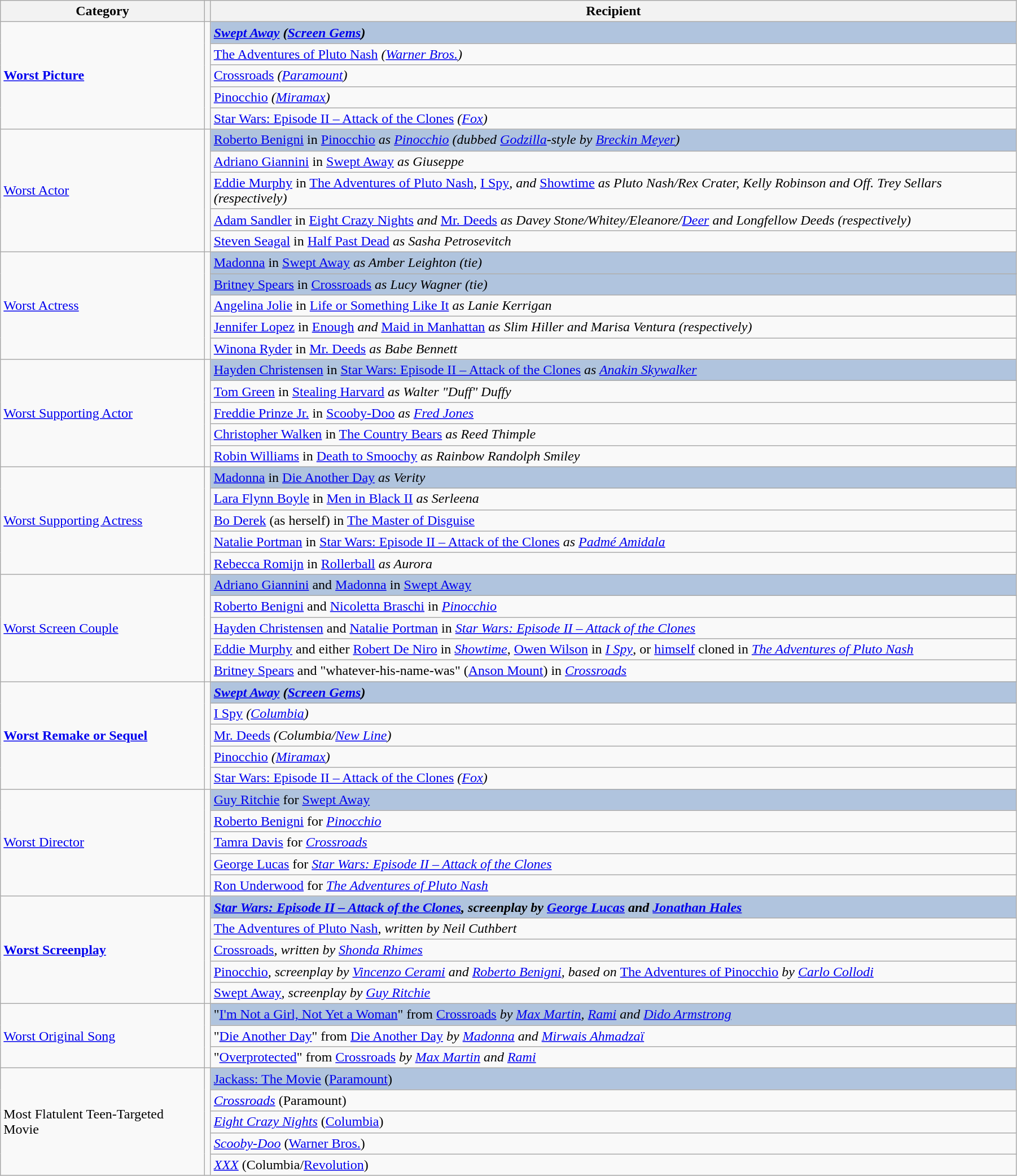<table class="wikitable" width="95%" align="centre">
<tr>
<th>Category</th>
<th></th>
<th>Recipient</th>
</tr>
<tr>
<td rowspan=5><strong><a href='#'>Worst Picture</a></strong></td>
<td rowspan=5></td>
<td style="background:#B0C4DE;"><strong><em><a href='#'>Swept Away</a><em> (<a href='#'>Screen Gems</a>)<strong></td>
</tr>
<tr>
<td></em><a href='#'>The Adventures of Pluto Nash</a><em> (<a href='#'>Warner Bros.</a>)</td>
</tr>
<tr>
<td></em><a href='#'>Crossroads</a><em> (<a href='#'>Paramount</a>)</td>
</tr>
<tr>
<td></em><a href='#'>Pinocchio</a><em> (<a href='#'>Miramax</a>)</td>
</tr>
<tr>
<td></em><a href='#'>Star Wars: Episode II – Attack of the Clones</a><em> (<a href='#'>Fox</a>)</td>
</tr>
<tr>
<td rowspan=5></strong><a href='#'>Worst Actor</a><strong></td>
<td rowspan=5></td>
<td style="background:#B0C4DE;"></strong><a href='#'>Roberto Benigni</a> in </em><a href='#'>Pinocchio</a><em> as <a href='#'>Pinocchio</a> (dubbed <a href='#'>Godzilla</a>-style by <a href='#'>Breckin Meyer</a>)<strong></td>
</tr>
<tr>
<td><a href='#'>Adriano Giannini</a> in </em><a href='#'>Swept Away</a><em> as Giuseppe</td>
</tr>
<tr>
<td><a href='#'>Eddie Murphy</a> in </em><a href='#'>The Adventures of Pluto Nash</a><em>, </em><a href='#'>I Spy</a><em>, and </em><a href='#'>Showtime</a><em> as Pluto Nash/Rex Crater, Kelly Robinson and Off. Trey Sellars (respectively)</td>
</tr>
<tr>
<td><a href='#'>Adam Sandler</a> in </em><a href='#'>Eight Crazy Nights</a><em> and </em><a href='#'>Mr. Deeds</a><em> as Davey Stone/Whitey/Eleanore/<a href='#'>Deer</a> and Longfellow Deeds (respectively)</td>
</tr>
<tr>
<td><a href='#'>Steven Seagal</a> in </em><a href='#'>Half Past Dead</a><em> as Sasha Petrosevitch</td>
</tr>
<tr>
<td rowspan=5></strong><a href='#'>Worst Actress</a><strong></td>
<td rowspan=5></td>
<td style="background:#B0C4DE;"></strong><a href='#'>Madonna</a> in </em><a href='#'>Swept Away</a><em> as Amber Leighton (tie)<strong></td>
</tr>
<tr>
<td style="background:#B0C4DE;"></strong><a href='#'>Britney Spears</a> in </em><a href='#'>Crossroads</a><em> as Lucy Wagner (tie)<strong></td>
</tr>
<tr>
<td><a href='#'>Angelina Jolie</a> in </em><a href='#'>Life or Something Like It</a><em> as Lanie Kerrigan</td>
</tr>
<tr>
<td><a href='#'>Jennifer Lopez</a> in </em><a href='#'>Enough</a><em> and </em><a href='#'>Maid in Manhattan</a><em> as Slim Hiller and Marisa Ventura (respectively)</td>
</tr>
<tr>
<td><a href='#'>Winona Ryder</a> in </em><a href='#'>Mr. Deeds</a><em> as Babe Bennett</td>
</tr>
<tr>
<td rowspan=5></strong><a href='#'>Worst Supporting Actor</a><strong></td>
<td rowspan=5></td>
<td style="background:#B0C4DE;"></strong><a href='#'>Hayden Christensen</a> in </em><a href='#'>Star Wars: Episode II – Attack of the Clones</a><em> as <a href='#'>Anakin Skywalker</a><strong></td>
</tr>
<tr>
<td><a href='#'>Tom Green</a> in </em><a href='#'>Stealing Harvard</a><em> as Walter "Duff" Duffy</td>
</tr>
<tr>
<td><a href='#'>Freddie Prinze Jr.</a> in </em><a href='#'>Scooby-Doo</a><em> as <a href='#'>Fred Jones</a></td>
</tr>
<tr>
<td><a href='#'>Christopher Walken</a> in </em><a href='#'>The Country Bears</a><em> as Reed Thimple</td>
</tr>
<tr>
<td><a href='#'>Robin Williams</a> in </em><a href='#'>Death to Smoochy</a><em> as Rainbow Randolph Smiley</td>
</tr>
<tr>
<td rowspan=5></strong><a href='#'>Worst Supporting Actress</a><strong></td>
<td rowspan=5></td>
<td style="background:#B0C4DE;"></strong><a href='#'>Madonna</a> in </em><a href='#'>Die Another Day</a><em> as Verity<strong></td>
</tr>
<tr>
<td><a href='#'>Lara Flynn Boyle</a> in </em><a href='#'>Men in Black II</a><em> as Serleena</td>
</tr>
<tr>
<td><a href='#'>Bo Derek</a> (as herself) in </em><a href='#'>The Master of Disguise</a><em></td>
</tr>
<tr>
<td><a href='#'>Natalie Portman</a> in </em><a href='#'>Star Wars: Episode II – Attack of the Clones</a><em> as <a href='#'>Padmé Amidala</a></td>
</tr>
<tr>
<td><a href='#'>Rebecca Romijn</a> in </em><a href='#'>Rollerball</a><em> as Aurora</td>
</tr>
<tr>
<td rowspan=5></strong><a href='#'>Worst Screen Couple</a><strong></td>
<td rowspan=5></td>
<td style="background:#B0C4DE;"></strong><a href='#'>Adriano Giannini</a> and <a href='#'>Madonna</a> in </em><a href='#'>Swept Away</a></em></strong></td>
</tr>
<tr>
<td><a href='#'>Roberto Benigni</a> and <a href='#'>Nicoletta Braschi</a> in <em><a href='#'>Pinocchio</a></em></td>
</tr>
<tr>
<td><a href='#'>Hayden Christensen</a> and <a href='#'>Natalie Portman</a> in <em><a href='#'>Star Wars: Episode II – Attack of the Clones</a></em></td>
</tr>
<tr>
<td><a href='#'>Eddie Murphy</a> and either <a href='#'>Robert De Niro</a> in <em><a href='#'>Showtime</a></em>, <a href='#'>Owen Wilson</a> in <em><a href='#'>I Spy</a></em>, or <a href='#'>himself</a> cloned in <em><a href='#'>The Adventures of Pluto Nash</a></em></td>
</tr>
<tr>
<td><a href='#'>Britney Spears</a> and "whatever-his-name-was" (<a href='#'>Anson Mount</a>) in <em><a href='#'>Crossroads</a></em></td>
</tr>
<tr>
<td rowspan=5><strong><a href='#'>Worst Remake or Sequel</a></strong></td>
<td rowspan=5></td>
<td style="background:#B0C4DE;"><strong><em><a href='#'>Swept Away</a><em> (<a href='#'>Screen Gems</a>)<strong></td>
</tr>
<tr>
<td></em><a href='#'>I Spy</a><em> (<a href='#'>Columbia</a>)</td>
</tr>
<tr>
<td></em><a href='#'>Mr. Deeds</a><em> (Columbia/<a href='#'>New Line</a>)</td>
</tr>
<tr>
<td></em><a href='#'>Pinocchio</a><em> (<a href='#'>Miramax</a>)</td>
</tr>
<tr>
<td></em><a href='#'>Star Wars: Episode II – Attack of the Clones</a><em> (<a href='#'>Fox</a>)</td>
</tr>
<tr>
<td rowspan=5></strong><a href='#'>Worst Director</a><strong></td>
<td rowspan=5></td>
<td style="background:#B0C4DE;"></strong><a href='#'>Guy Ritchie</a> for </em><a href='#'>Swept Away</a></em></strong></td>
</tr>
<tr>
<td><a href='#'>Roberto Benigni</a> for <em><a href='#'>Pinocchio</a></em></td>
</tr>
<tr>
<td><a href='#'>Tamra Davis</a> for <em><a href='#'>Crossroads</a></em></td>
</tr>
<tr>
<td><a href='#'>George Lucas</a> for <em><a href='#'>Star Wars: Episode II – Attack of the Clones</a></em></td>
</tr>
<tr>
<td><a href='#'>Ron Underwood</a> for <em><a href='#'>The Adventures of Pluto Nash</a></em></td>
</tr>
<tr>
<td rowspan=5><strong><a href='#'>Worst Screenplay</a></strong></td>
<td rowspan=5></td>
<td style="background:#B0C4DE;"><strong><em><a href='#'>Star Wars: Episode II – Attack of the Clones</a><em>, screenplay by <a href='#'>George Lucas</a> and <a href='#'>Jonathan Hales</a><strong></td>
</tr>
<tr>
<td></em><a href='#'>The Adventures of Pluto Nash</a><em>, written by Neil Cuthbert</td>
</tr>
<tr>
<td></em><a href='#'>Crossroads</a><em>, written by <a href='#'>Shonda Rhimes</a></td>
</tr>
<tr>
<td></em><a href='#'>Pinocchio</a><em>, screenplay by <a href='#'>Vincenzo Cerami</a> and <a href='#'>Roberto Benigni</a>, based on </em><a href='#'>The Adventures of Pinocchio</a><em> by <a href='#'>Carlo Collodi</a></td>
</tr>
<tr>
<td></em><a href='#'>Swept Away</a><em>, screenplay by <a href='#'>Guy Ritchie</a></td>
</tr>
<tr>
<td rowspan=3></strong><a href='#'>Worst Original Song</a><strong></td>
<td rowspan=3></td>
<td style="background:#B0C4DE;"></strong>"<a href='#'>I'm Not a Girl, Not Yet a Woman</a>" from </em><a href='#'>Crossroads</a><em> by <a href='#'>Max Martin</a>, <a href='#'>Rami</a> and <a href='#'>Dido Armstrong</a><strong></td>
</tr>
<tr>
<td>"<a href='#'>Die Another Day</a>" from </em><a href='#'>Die Another Day</a><em> by <a href='#'>Madonna</a> and <a href='#'>Mirwais Ahmadzaï</a></td>
</tr>
<tr>
<td>"<a href='#'>Overprotected</a>" from </em><a href='#'>Crossroads</a><em> by <a href='#'>Max Martin</a> and <a href='#'>Rami</a></td>
</tr>
<tr>
<td rowspan=5></strong>Most Flatulent Teen-Targeted Movie<strong></td>
<td rowspan=5></td>
<td style="background:#B0C4DE;"></em></strong><a href='#'>Jackass: The Movie</a></em> (<a href='#'>Paramount</a>)</strong></td>
</tr>
<tr>
<td><em><a href='#'>Crossroads</a></em> (Paramount)</td>
</tr>
<tr>
<td><em><a href='#'>Eight Crazy Nights</a></em> (<a href='#'>Columbia</a>)</td>
</tr>
<tr>
<td><em><a href='#'>Scooby-Doo</a></em> (<a href='#'>Warner Bros.</a>)</td>
</tr>
<tr>
<td><em><a href='#'>XXX</a></em> (Columbia/<a href='#'>Revolution</a>)</td>
</tr>
</table>
